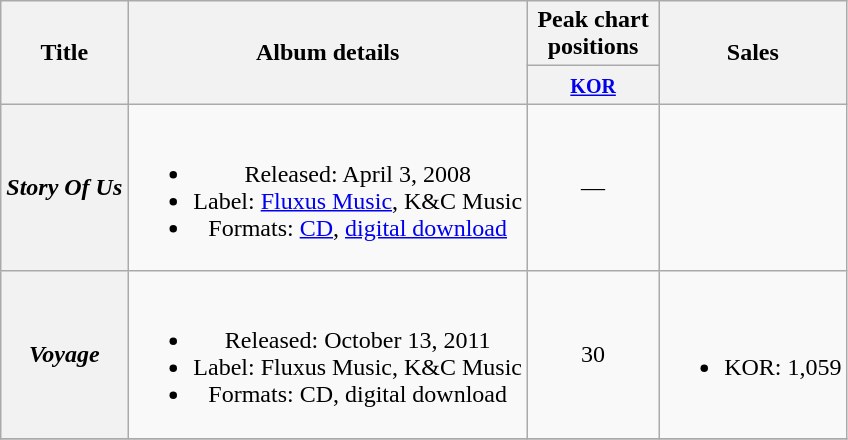<table class="wikitable plainrowheaders" style="text-align:center;">
<tr>
<th scope="col" rowspan="2">Title</th>
<th scope="col" rowspan="2">Album details</th>
<th scope="col" colspan="1" style="width:5em;">Peak chart positions</th>
<th scope="col" rowspan="2">Sales</th>
</tr>
<tr>
<th><small><a href='#'>KOR</a></small><br></th>
</tr>
<tr>
<th scope="row"><em>Story Of Us</em></th>
<td><br><ul><li>Released: April 3, 2008</li><li>Label: <a href='#'>Fluxus Music</a>, K&C Music</li><li>Formats: <a href='#'>CD</a>, <a href='#'>digital download</a></li></ul></td>
<td>—</td>
<td></td>
</tr>
<tr>
<th scope="row"><em>Voyage</em></th>
<td><br><ul><li>Released: October 13, 2011</li><li>Label: Fluxus Music, K&C Music</li><li>Formats: CD, digital download</li></ul></td>
<td>30</td>
<td><br><ul><li>KOR: 1,059</li></ul></td>
</tr>
<tr>
</tr>
</table>
